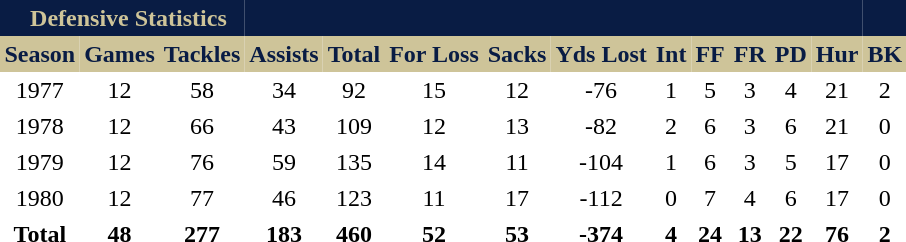<table BORDER="0" CELLPADDING="3" CELLSPACING="0" ID="Table3" border="2">
<tr ALIGN="center" bgcolor="#eeeeee">
<th ALIGN="center" colspan="3" style="background-color: #091C44; color:#CEC499">  Defensive Statistics</th>
<th ALIGN="center" colspan="5" style="background-color: #091C44; color:#CEC499"></th>
<th ALIGN="center" colspan="5" style="background-color: #091C44; color:#CEC499"></th>
<th ALIGN="center" colspan="5" style="background-color: #091C44; color:#CEC499"></th>
</tr>
<tr ALIGN="center" style="background-color: #CEC499; color:#091C44">
<th ALIGN="center">Season</th>
<th ALIGN="center">Games</th>
<th ALIGN="center">Tackles</th>
<th ALIGN="center">Assists</th>
<th ALIGN="center">Total</th>
<th ALIGN="center">For Loss</th>
<th ALIGN="center">Sacks</th>
<th ALIGN="center">Yds Lost</th>
<th ALIGN="center">Int</th>
<th ALIGN="center">FF</th>
<th ALIGN="center">FR</th>
<th ALIGN="center">PD</th>
<th ALIGN="center">Hur</th>
<th ALIGN="center">BK</th>
</tr>
<tr ALIGN="center">
<td ALIGN="center">1977</td>
<td ALIGN="center">12</td>
<td ALIGN="center">58</td>
<td ALIGN="center">34</td>
<td ALIGN="center">92</td>
<td ALIGN="center">15</td>
<td ALIGN="center">12</td>
<td ALIGN="center">-76</td>
<td ALIGN="center">1</td>
<td ALIGN="center">5</td>
<td ALIGN="center">3</td>
<td ALIGN="center">4</td>
<td ALIGN="center">21</td>
<td ALIGN="center">2</td>
</tr>
<tr ALIGN="center">
<td ALIGN="center">1978</td>
<td ALIGN="center">12</td>
<td ALIGN="center">66</td>
<td ALIGN="center">43</td>
<td ALIGN="center">109</td>
<td ALIGN="center">12</td>
<td ALIGN="center">13</td>
<td ALIGN="center">-82</td>
<td ALIGN="center">2</td>
<td ALIGN="center">6</td>
<td ALIGN="center">3</td>
<td ALIGN="center">6</td>
<td ALIGN="center">21</td>
<td ALIGN="center">0</td>
</tr>
<tr ALIGN="center">
<td ALIGN="center">1979</td>
<td ALIGN="center">12</td>
<td ALIGN="center">76</td>
<td ALIGN="center">59</td>
<td ALIGN="center">135</td>
<td ALIGN="center">14</td>
<td ALIGN="center">11</td>
<td ALIGN="center">-104</td>
<td ALIGN="center">1</td>
<td ALIGN="center">6</td>
<td ALIGN="center">3</td>
<td ALIGN="center">5</td>
<td ALIGN="center">17</td>
<td ALIGN="center">0</td>
</tr>
<tr ALIGN="center">
<td ALIGN="center">1980</td>
<td ALIGN="center">12</td>
<td ALIGN="center">77</td>
<td ALIGN="center">46</td>
<td ALIGN="center">123</td>
<td ALIGN="center">11</td>
<td ALIGN="center">17</td>
<td ALIGN="center">-112</td>
<td ALIGN="center">0</td>
<td ALIGN="center">7</td>
<td ALIGN="center">4</td>
<td ALIGN="center">6</td>
<td ALIGN="center">17</td>
<td ALIGN="center">0</td>
</tr>
<tr ALIGN="center">
</tr>
<tr ALIGN="center" bgcolor="#f0f0f0">
</tr>
<tr ALIGN="center">
<th ALIGN="center">Total</th>
<th ALIGN="center">48</th>
<th ALIGN="center">277</th>
<th ALIGN="center">183</th>
<th ALIGN="center">460</th>
<th ALIGN="center">52</th>
<th ALIGN="center">53</th>
<th ALIGN="center">-374</th>
<th ALIGN="center">4</th>
<th ALIGN="center">24</th>
<th ALIGN="center">13</th>
<th ALIGN="center">22</th>
<th ALIGN="center">76</th>
<th ALIGN="center">2</th>
</tr>
<tr ALIGN="center" bgcolor="Navy">
</tr>
</table>
